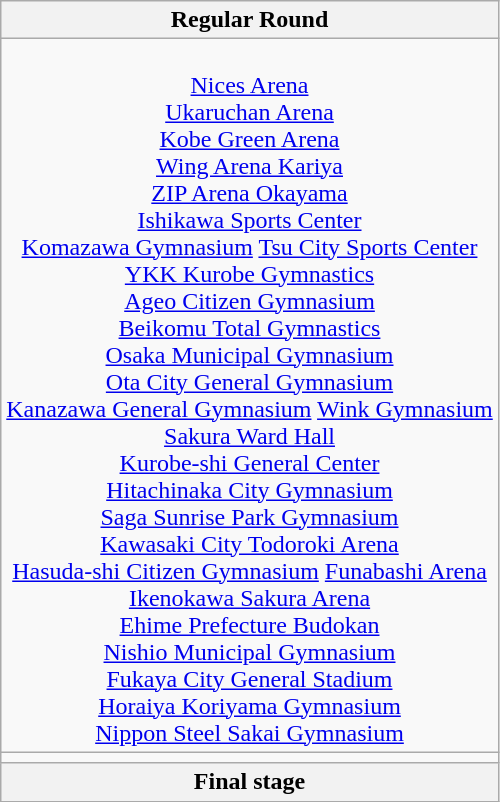<table class="wikitable" style=text-align:center>
<tr>
<th colspan=2>Regular Round</th>
</tr>
<tr>
<td><br>
<a href='#'>Nices Arena</a><br><a href='#'>Ukaruchan Arena</a><br><a href='#'>Kobe Green Arena</a><br><a href='#'>Wing Arena Kariya</a><br><a href='#'>ZIP Arena Okayama</a><br><a href='#'>Ishikawa Sports Center</a><br><a href='#'>Komazawa Gymnasium</a>

<a href='#'>Tsu City Sports Center</a><br><a href='#'>YKK Kurobe Gymnastics</a><br><a href='#'>Ageo Citizen Gymnasium</a><br><a href='#'>Beikomu Total Gymnastics</a><br><a href='#'>Osaka Municipal Gymnasium</a><br><a href='#'>Ota City General Gymnasium</a><br><a href='#'>Kanazawa General Gymnasium</a>

<a href='#'>Wink Gymnasium</a><br><a href='#'>Sakura Ward Hall</a><br><a href='#'>Kurobe-shi General Center</a><br><a href='#'>Hitachinaka City Gymnasium</a><br><a href='#'>Saga Sunrise Park Gymnasium</a><br><a href='#'>Kawasaki City Todoroki Arena</a><br><a href='#'>Hasuda-shi Citizen Gymnasium</a>

<a href='#'>Funabashi Arena</a><br><a href='#'>Ikenokawa Sakura Arena</a><br><a href='#'>Ehime Prefecture Budokan</a><br><a href='#'>Nishio Municipal Gymnasium</a><br><a href='#'>Fukaya City General Stadium</a><br><a href='#'>Horaiya Koriyama Gymnasium</a><br><a href='#'>Nippon Steel Sakai Gymnasium</a>
</td>
</tr>
<tr>
<td colspan="2"></td>
</tr>
<tr>
<th colspan=2>Final stage</th>
</tr>
</table>
